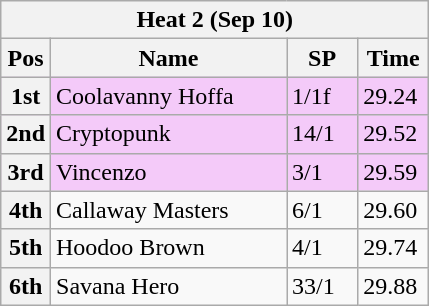<table class="wikitable">
<tr>
<th colspan="6">Heat 2 (Sep 10)</th>
</tr>
<tr>
<th width=20>Pos</th>
<th width=150>Name</th>
<th width=40>SP</th>
<th width=40>Time</th>
</tr>
<tr style="background: #f4caf9;">
<th>1st</th>
<td>Coolavanny Hoffa</td>
<td>1/1f</td>
<td>29.24</td>
</tr>
<tr style="background: #f4caf9;">
<th>2nd</th>
<td>Cryptopunk</td>
<td>14/1</td>
<td>29.52</td>
</tr>
<tr style="background: #f4caf9;">
<th>3rd</th>
<td>Vincenzo</td>
<td>3/1</td>
<td>29.59</td>
</tr>
<tr>
<th>4th</th>
<td>Callaway Masters</td>
<td>6/1</td>
<td>29.60</td>
</tr>
<tr>
<th>5th</th>
<td>Hoodoo Brown</td>
<td>4/1</td>
<td>29.74</td>
</tr>
<tr>
<th>6th</th>
<td>Savana Hero</td>
<td>33/1</td>
<td>29.88</td>
</tr>
</table>
